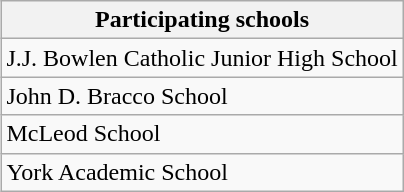<table class="wikitable" align=right>
<tr>
<th>Participating schools</th>
</tr>
<tr>
<td>J.J. Bowlen Catholic Junior High School</td>
</tr>
<tr>
<td>John D. Bracco School</td>
</tr>
<tr>
<td>McLeod School</td>
</tr>
<tr>
<td>York Academic School</td>
</tr>
</table>
